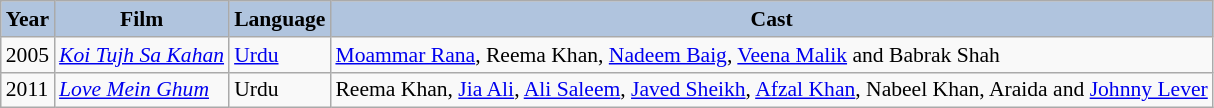<table class="wikitable" style="font-size:90%">
<tr style="text-align:center;">
<th style="background:#B0C4DE;">Year</th>
<th style="background:#B0C4DE;">Film</th>
<th style="background:#B0C4DE;">Language</th>
<th style="background:#B0C4DE;">Cast</th>
</tr>
<tr>
<td>2005</td>
<td><em><a href='#'>Koi Tujh Sa Kahan</a></em></td>
<td><a href='#'>Urdu</a></td>
<td><a href='#'>Moammar Rana</a>, Reema Khan, <a href='#'>Nadeem Baig</a>, <a href='#'>Veena Malik</a> and Babrak Shah</td>
</tr>
<tr>
<td>2011</td>
<td><em><a href='#'>Love Mein Ghum</a></em></td>
<td>Urdu</td>
<td>Reema Khan, <a href='#'>Jia Ali</a>, <a href='#'>Ali Saleem</a>, <a href='#'>Javed Sheikh</a>, <a href='#'>Afzal Khan</a>, Nabeel Khan, Araida and <a href='#'>Johnny Lever</a></td>
</tr>
</table>
